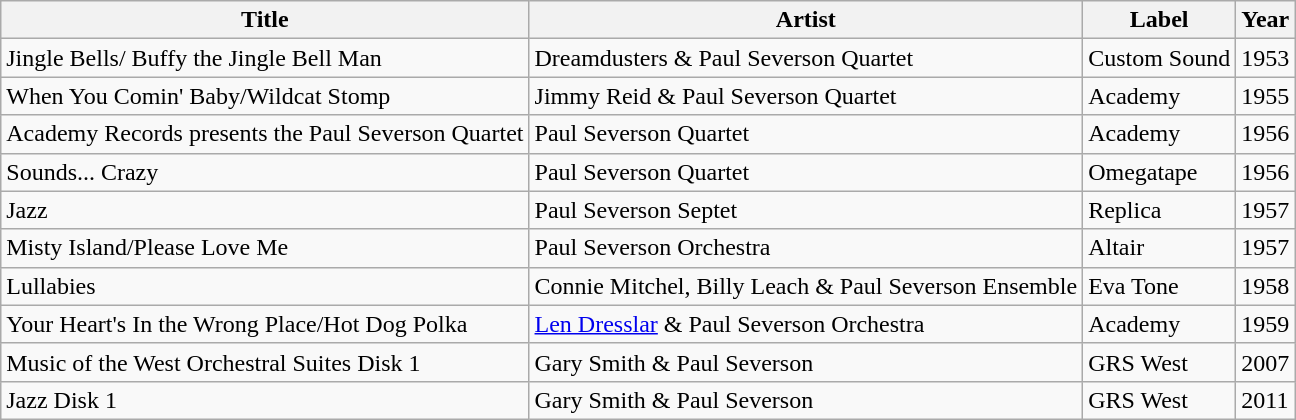<table class="wikitable">
<tr>
<th>Title</th>
<th>Artist</th>
<th>Label</th>
<th>Year</th>
</tr>
<tr>
<td>Jingle Bells/ Buffy the Jingle Bell Man</td>
<td>Dreamdusters & Paul Severson Quartet</td>
<td>Custom Sound</td>
<td>1953</td>
</tr>
<tr>
<td>When You Comin' Baby/Wildcat Stomp</td>
<td>Jimmy Reid & Paul Severson Quartet</td>
<td>Academy</td>
<td>1955</td>
</tr>
<tr>
<td>Academy Records presents the Paul Severson Quartet</td>
<td>Paul Severson Quartet</td>
<td>Academy</td>
<td>1956</td>
</tr>
<tr>
<td>Sounds... Crazy</td>
<td>Paul Severson Quartet</td>
<td>Omegatape</td>
<td>1956</td>
</tr>
<tr>
<td>Jazz</td>
<td>Paul Severson Septet</td>
<td>Replica</td>
<td>1957</td>
</tr>
<tr>
<td>Misty Island/Please Love Me</td>
<td>Paul Severson Orchestra</td>
<td>Altair</td>
<td>1957</td>
</tr>
<tr>
<td>Lullabies</td>
<td>Connie Mitchel, Billy Leach & Paul Severson Ensemble</td>
<td>Eva Tone</td>
<td>1958</td>
</tr>
<tr>
<td>Your Heart's In the Wrong Place/Hot Dog Polka</td>
<td><a href='#'>Len Dresslar</a> & Paul Severson Orchestra</td>
<td>Academy</td>
<td>1959</td>
</tr>
<tr>
<td>Music of the West Orchestral Suites Disk 1</td>
<td>Gary Smith & Paul Severson</td>
<td>GRS West</td>
<td>2007</td>
</tr>
<tr>
<td>Jazz Disk 1</td>
<td>Gary Smith & Paul Severson</td>
<td>GRS West</td>
<td>2011</td>
</tr>
</table>
